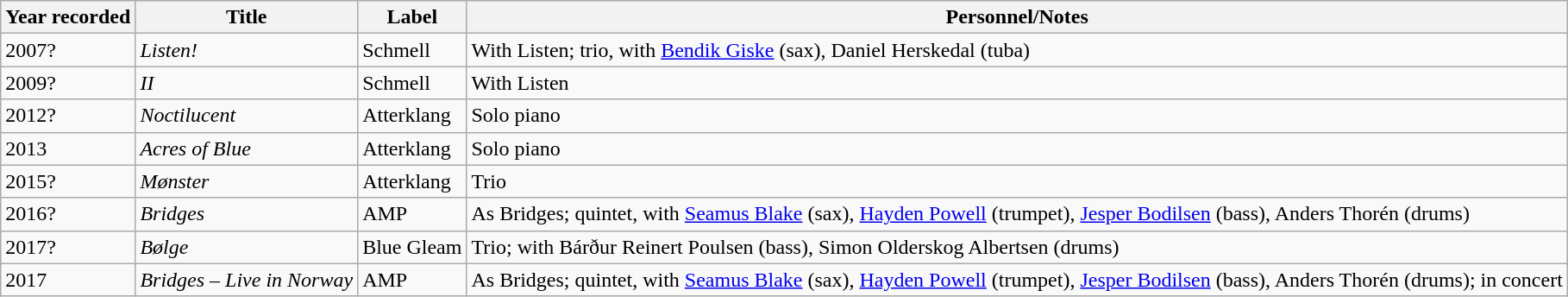<table class="wikitable sortable">
<tr>
<th>Year recorded</th>
<th>Title</th>
<th>Label</th>
<th>Personnel/Notes</th>
</tr>
<tr>
<td>2007?</td>
<td><em>Listen!</em></td>
<td>Schmell</td>
<td>With Listen; trio, with <a href='#'>Bendik Giske</a> (sax), Daniel Herskedal (tuba)</td>
</tr>
<tr>
<td>2009?</td>
<td><em>II</em></td>
<td>Schmell</td>
<td>With Listen</td>
</tr>
<tr>
<td>2012?</td>
<td><em>Noctilucent</em></td>
<td>Atterklang</td>
<td>Solo piano</td>
</tr>
<tr>
<td>2013</td>
<td><em>Acres of Blue</em></td>
<td>Atterklang</td>
<td>Solo piano</td>
</tr>
<tr>
<td>2015?</td>
<td><em>Mønster</em></td>
<td>Atterklang</td>
<td>Trio</td>
</tr>
<tr>
<td>2016?</td>
<td><em>Bridges</em></td>
<td>AMP</td>
<td>As Bridges; quintet, with <a href='#'>Seamus Blake</a> (sax), <a href='#'>Hayden Powell</a> (trumpet), <a href='#'>Jesper Bodilsen</a> (bass), Anders Thorén (drums)</td>
</tr>
<tr>
<td>2017?</td>
<td><em>Bølge</em></td>
<td>Blue Gleam</td>
<td>Trio; with Bárður Reinert Poulsen (bass), Simon Olderskog Albertsen (drums)</td>
</tr>
<tr>
<td>2017</td>
<td><em>Bridges – Live in Norway</em></td>
<td>AMP</td>
<td>As Bridges; quintet, with <a href='#'>Seamus Blake</a> (sax), <a href='#'>Hayden Powell</a> (trumpet), <a href='#'>Jesper Bodilsen</a> (bass), Anders Thorén (drums); in concert</td>
</tr>
</table>
